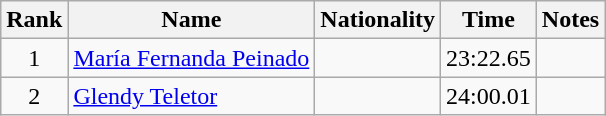<table class="wikitable sortable" style="text-align:center">
<tr>
<th>Rank</th>
<th>Name</th>
<th>Nationality</th>
<th>Time</th>
<th>Notes</th>
</tr>
<tr>
<td>1</td>
<td align=left><a href='#'>María Fernanda Peinado</a></td>
<td align=left></td>
<td>23:22.65</td>
<td></td>
</tr>
<tr>
<td>2</td>
<td align=left><a href='#'>Glendy Teletor</a></td>
<td align=left></td>
<td>24:00.01</td>
<td></td>
</tr>
</table>
